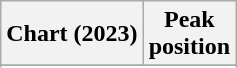<table class="wikitable sortable plainrowheaders" style="text-align:center;">
<tr>
<th scope="col">Chart (2023)</th>
<th scope="col">Peak<br>position</th>
</tr>
<tr>
</tr>
<tr>
</tr>
<tr>
</tr>
<tr>
</tr>
<tr>
</tr>
<tr>
</tr>
<tr>
</tr>
<tr>
</tr>
<tr>
</tr>
<tr>
</tr>
<tr>
</tr>
</table>
